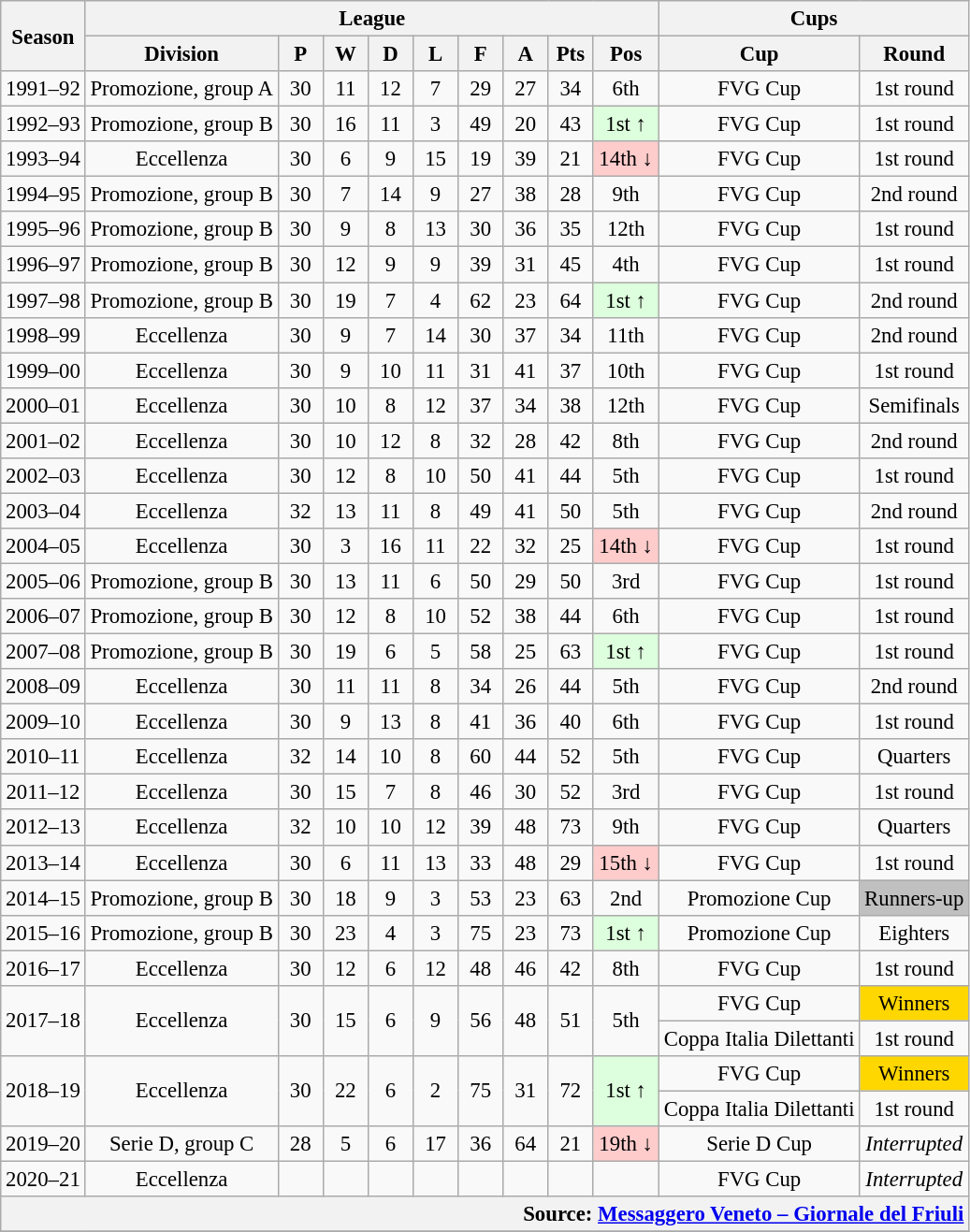<table class="wikitable" style="font-size:95%; text-align: center;">
<tr>
<th rowspan=2>Season</th>
<th colspan=9>League</th>
<th colspan=2>Cups</th>
</tr>
<tr>
<th>Division</th>
<th width="25">P</th>
<th width="25">W</th>
<th width="25">D</th>
<th width="25">L</th>
<th width="25">F</th>
<th width="25">A</th>
<th width="25">Pts</th>
<th width="40">Pos</th>
<th>Cup</th>
<th>Round</th>
</tr>
<tr>
<td>1991–92</td>
<td>Promozione, group A</td>
<td>30</td>
<td>11</td>
<td>12</td>
<td>7</td>
<td>29</td>
<td>27</td>
<td>34</td>
<td>6th</td>
<td>FVG Cup</td>
<td>1st round</td>
</tr>
<tr>
<td>1992–93</td>
<td>Promozione, group B</td>
<td>30</td>
<td>16</td>
<td>11</td>
<td>3</td>
<td>49</td>
<td>20</td>
<td>43</td>
<td bgcolor="#DDFFDD">1st ↑</td>
<td>FVG Cup</td>
<td>1st round</td>
</tr>
<tr>
<td>1993–94</td>
<td>Eccellenza</td>
<td>30</td>
<td>6</td>
<td>9</td>
<td>15</td>
<td>19</td>
<td>39</td>
<td>21</td>
<td bgcolor="#FFCCCC">14th ↓</td>
<td>FVG Cup</td>
<td>1st round</td>
</tr>
<tr>
<td>1994–95</td>
<td>Promozione, group B</td>
<td>30</td>
<td>7</td>
<td>14</td>
<td>9</td>
<td>27</td>
<td>38</td>
<td>28</td>
<td>9th</td>
<td>FVG Cup</td>
<td>2nd round</td>
</tr>
<tr>
<td>1995–96</td>
<td>Promozione, group B</td>
<td>30</td>
<td>9</td>
<td>8</td>
<td>13</td>
<td>30</td>
<td>36</td>
<td>35</td>
<td>12th</td>
<td>FVG Cup</td>
<td>1st round</td>
</tr>
<tr>
<td>1996–97</td>
<td>Promozione, group B</td>
<td>30</td>
<td>12</td>
<td>9</td>
<td>9</td>
<td>39</td>
<td>31</td>
<td>45</td>
<td>4th</td>
<td>FVG Cup</td>
<td>1st round</td>
</tr>
<tr>
<td>1997–98</td>
<td>Promozione, group B</td>
<td>30</td>
<td>19</td>
<td>7</td>
<td>4</td>
<td>62</td>
<td>23</td>
<td>64</td>
<td bgcolor="#DDFFDD">1st ↑</td>
<td>FVG Cup</td>
<td>2nd round</td>
</tr>
<tr>
<td>1998–99</td>
<td>Eccellenza</td>
<td>30</td>
<td>9</td>
<td>7</td>
<td>14</td>
<td>30</td>
<td>37</td>
<td>34</td>
<td>11th</td>
<td>FVG Cup</td>
<td>2nd round</td>
</tr>
<tr>
<td>1999–00</td>
<td>Eccellenza</td>
<td>30</td>
<td>9</td>
<td>10</td>
<td>11</td>
<td>31</td>
<td>41</td>
<td>37</td>
<td>10th</td>
<td>FVG Cup</td>
<td>1st round</td>
</tr>
<tr>
<td>2000–01</td>
<td>Eccellenza</td>
<td>30</td>
<td>10</td>
<td>8</td>
<td>12</td>
<td>37</td>
<td>34</td>
<td>38</td>
<td>12th</td>
<td>FVG Cup</td>
<td>Semifinals</td>
</tr>
<tr>
<td>2001–02</td>
<td>Eccellenza</td>
<td>30</td>
<td>10</td>
<td>12</td>
<td>8</td>
<td>32</td>
<td>28</td>
<td>42</td>
<td>8th</td>
<td>FVG Cup</td>
<td>2nd round</td>
</tr>
<tr>
<td>2002–03</td>
<td>Eccellenza</td>
<td>30</td>
<td>12</td>
<td>8</td>
<td>10</td>
<td>50</td>
<td>41</td>
<td>44</td>
<td>5th</td>
<td>FVG Cup</td>
<td>1st round</td>
</tr>
<tr>
<td>2003–04</td>
<td>Eccellenza</td>
<td>32</td>
<td>13</td>
<td>11</td>
<td>8</td>
<td>49</td>
<td>41</td>
<td>50</td>
<td>5th</td>
<td>FVG Cup</td>
<td>2nd round</td>
</tr>
<tr>
<td>2004–05</td>
<td>Eccellenza</td>
<td>30</td>
<td>3</td>
<td>16</td>
<td>11</td>
<td>22</td>
<td>32</td>
<td>25</td>
<td bgcolor="#FFCCCC">14th ↓</td>
<td>FVG Cup</td>
<td>1st round</td>
</tr>
<tr>
<td>2005–06</td>
<td>Promozione, group B</td>
<td>30</td>
<td>13</td>
<td>11</td>
<td>6</td>
<td>50</td>
<td>29</td>
<td>50</td>
<td>3rd</td>
<td>FVG Cup</td>
<td>1st round</td>
</tr>
<tr>
<td>2006–07</td>
<td>Promozione, group B</td>
<td>30</td>
<td>12</td>
<td>8</td>
<td>10</td>
<td>52</td>
<td>38</td>
<td>44</td>
<td>6th</td>
<td>FVG Cup</td>
<td>1st round</td>
</tr>
<tr>
<td>2007–08</td>
<td>Promozione, group B</td>
<td>30</td>
<td>19</td>
<td>6</td>
<td>5</td>
<td>58</td>
<td>25</td>
<td>63</td>
<td bgcolor="#DDFFDD">1st ↑</td>
<td>FVG Cup</td>
<td>1st round</td>
</tr>
<tr>
<td>2008–09</td>
<td>Eccellenza</td>
<td>30</td>
<td>11</td>
<td>11</td>
<td>8</td>
<td>34</td>
<td>26</td>
<td>44</td>
<td>5th</td>
<td>FVG Cup</td>
<td>2nd round</td>
</tr>
<tr>
<td>2009–10</td>
<td>Eccellenza</td>
<td>30</td>
<td>9</td>
<td>13</td>
<td>8</td>
<td>41</td>
<td>36</td>
<td>40</td>
<td>6th</td>
<td>FVG Cup</td>
<td>1st round</td>
</tr>
<tr>
<td>2010–11</td>
<td>Eccellenza</td>
<td>32</td>
<td>14</td>
<td>10</td>
<td>8</td>
<td>60</td>
<td>44</td>
<td>52</td>
<td>5th</td>
<td>FVG Cup</td>
<td>Quarters</td>
</tr>
<tr>
<td>2011–12</td>
<td>Eccellenza</td>
<td>30</td>
<td>15</td>
<td>7</td>
<td>8</td>
<td>46</td>
<td>30</td>
<td>52</td>
<td>3rd</td>
<td>FVG Cup</td>
<td>1st round</td>
</tr>
<tr>
<td>2012–13</td>
<td>Eccellenza</td>
<td>32</td>
<td>10</td>
<td>10</td>
<td>12</td>
<td>39</td>
<td>48</td>
<td>73</td>
<td>9th</td>
<td>FVG Cup</td>
<td>Quarters</td>
</tr>
<tr>
<td>2013–14</td>
<td>Eccellenza</td>
<td>30</td>
<td>6</td>
<td>11</td>
<td>13</td>
<td>33</td>
<td>48</td>
<td>29</td>
<td bgcolor="#FFCCCC">15th ↓</td>
<td>FVG Cup</td>
<td>1st round</td>
</tr>
<tr>
<td>2014–15</td>
<td>Promozione, group B</td>
<td>30</td>
<td>18</td>
<td>9</td>
<td>3</td>
<td>53</td>
<td>23</td>
<td>63</td>
<td>2nd</td>
<td>Promozione Cup</td>
<td style="background:silver;">Runners-up</td>
</tr>
<tr>
<td>2015–16</td>
<td>Promozione, group B</td>
<td>30</td>
<td>23</td>
<td>4</td>
<td>3</td>
<td>75</td>
<td>23</td>
<td>73</td>
<td bgcolor="#DDFFDD">1st ↑</td>
<td>Promozione Cup</td>
<td>Eighters</td>
</tr>
<tr>
<td>2016–17</td>
<td>Eccellenza</td>
<td>30</td>
<td>12</td>
<td>6</td>
<td>12</td>
<td>48</td>
<td>46</td>
<td>42</td>
<td>8th</td>
<td>FVG Cup</td>
<td>1st round</td>
</tr>
<tr>
<td rowspan=2>2017–18</td>
<td rowspan=2>Eccellenza</td>
<td rowspan=2>30</td>
<td rowspan=2>15</td>
<td rowspan=2>6</td>
<td rowspan=2>9</td>
<td rowspan=2>56</td>
<td rowspan=2>48</td>
<td rowspan=2>51</td>
<td rowspan=2>5th</td>
<td>FVG Cup</td>
<td bgcolor=gold>Winners</td>
</tr>
<tr>
<td>Coppa Italia Dilettanti</td>
<td>1st round</td>
</tr>
<tr>
<td rowspan=2>2018–19</td>
<td rowspan=2>Eccellenza</td>
<td rowspan=2>30</td>
<td rowspan=2>22</td>
<td rowspan=2>6</td>
<td rowspan=2>2</td>
<td rowspan=2>75</td>
<td rowspan=2>31</td>
<td rowspan=2>72</td>
<td rowspan=2 bgcolor="#DDFFDD">1st ↑</td>
<td>FVG Cup</td>
<td bgcolor=gold>Winners</td>
</tr>
<tr>
<td>Coppa Italia Dilettanti</td>
<td>1st round</td>
</tr>
<tr>
<td>2019–20</td>
<td>Serie D, group C</td>
<td>28</td>
<td>5</td>
<td>6</td>
<td>17</td>
<td>36</td>
<td>64</td>
<td>21</td>
<td bgcolor="#FFCCCC">19th ↓</td>
<td>Serie D Cup</td>
<td><em>Interrupted</em></td>
</tr>
<tr>
<td>2020–21</td>
<td>Eccellenza</td>
<td></td>
<td></td>
<td></td>
<td></td>
<td></td>
<td></td>
<td></td>
<td></td>
<td>FVG Cup</td>
<td><em>Interrupted</em></td>
</tr>
<tr style="background-color: #ffffff;">
<th colspan="12" style="text-align: right;">Source: <a href='#'>Messaggero Veneto – Giornale del Friuli</a></th>
</tr>
<tr>
</tr>
</table>
